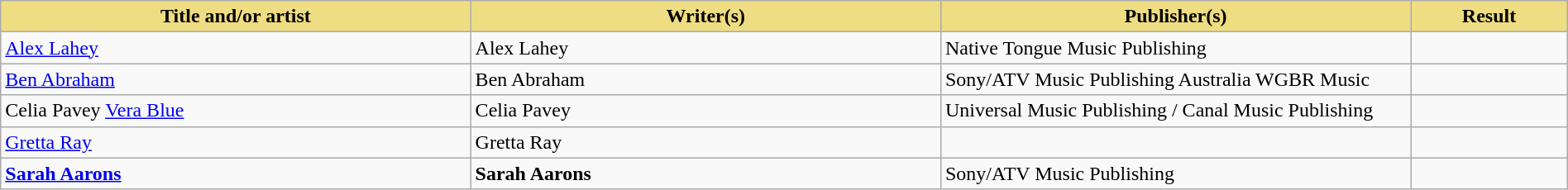<table class="wikitable" width=100%>
<tr>
<th style="width:30%;background:#EEDD82;">Title and/or artist</th>
<th style="width:30%;background:#EEDD82;">Writer(s)</th>
<th style="width:30%;background:#EEDD82;">Publisher(s)</th>
<th style="width:10%;background:#EEDD82;">Result</th>
</tr>
<tr>
<td><a href='#'>Alex Lahey</a></td>
<td>Alex Lahey</td>
<td>Native Tongue Music Publishing</td>
<td></td>
</tr>
<tr>
<td><a href='#'>Ben Abraham</a></td>
<td>Ben Abraham</td>
<td>Sony/ATV Music Publishing Australia  WGBR Music</td>
<td></td>
</tr>
<tr>
<td>Celia Pavey  <a href='#'>Vera Blue</a></td>
<td>Celia Pavey</td>
<td>Universal Music Publishing / Canal Music Publishing</td>
<td></td>
</tr>
<tr>
<td><a href='#'>Gretta Ray</a></td>
<td>Gretta Ray</td>
<td></td>
<td></td>
</tr>
<tr>
<td><strong><a href='#'>Sarah Aarons</a></strong></td>
<td><strong>Sarah Aarons</strong></td>
<td>Sony/ATV Music Publishing</td>
<td></td>
</tr>
</table>
